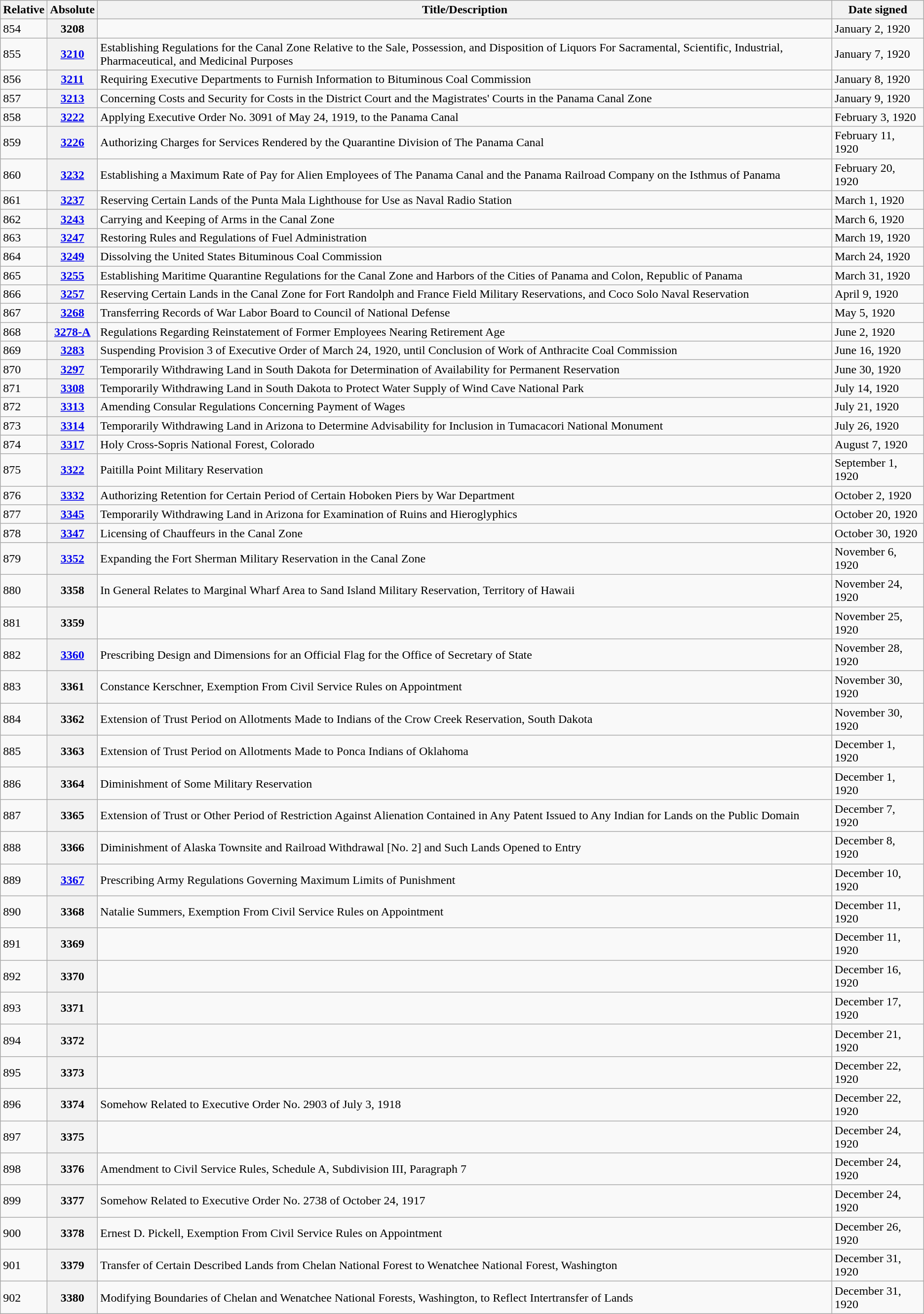<table class="wikitable">
<tr>
<th>Relative </th>
<th>Absolute </th>
<th>Title/Description</th>
<th>Date signed</th>
</tr>
<tr>
<td>854</td>
<th>3208</th>
<td></td>
<td>January 2, 1920</td>
</tr>
<tr>
<td>855</td>
<th><a href='#'>3210</a></th>
<td>Establishing Regulations for the Canal Zone Relative to the Sale, Possession, and Disposition of Liquors For Sacramental, Scientific, Industrial, Pharmaceutical, and Medicinal Purposes</td>
<td>January 7, 1920</td>
</tr>
<tr>
<td>856</td>
<th><a href='#'>3211</a></th>
<td>Requiring Executive Departments to Furnish Information to Bituminous Coal Commission</td>
<td>January 8, 1920</td>
</tr>
<tr>
<td>857</td>
<th><a href='#'>3213</a></th>
<td>Concerning Costs and Security for Costs in the District Court and the Magistrates' Courts in the Panama Canal Zone</td>
<td>January 9, 1920</td>
</tr>
<tr>
<td>858</td>
<th><a href='#'>3222</a></th>
<td>Applying Executive Order No. 3091 of May 24, 1919, to the Panama Canal</td>
<td>February 3, 1920</td>
</tr>
<tr>
<td>859</td>
<th><a href='#'>3226</a></th>
<td>Authorizing Charges for Services Rendered by the Quarantine Division of The Panama Canal</td>
<td>February 11, 1920</td>
</tr>
<tr>
<td>860</td>
<th><a href='#'>3232</a></th>
<td>Establishing a Maximum Rate of Pay for Alien Employees of The Panama Canal and the Panama Railroad Company on the Isthmus of Panama</td>
<td>February 20, 1920</td>
</tr>
<tr>
<td>861</td>
<th><a href='#'>3237</a></th>
<td>Reserving Certain Lands of the Punta Mala Lighthouse for Use as Naval Radio Station</td>
<td>March 1, 1920</td>
</tr>
<tr>
<td>862</td>
<th><a href='#'>3243</a></th>
<td>Carrying and Keeping of Arms in the Canal Zone</td>
<td>March 6, 1920</td>
</tr>
<tr>
<td>863</td>
<th><a href='#'>3247</a></th>
<td>Restoring Rules and Regulations of Fuel Administration</td>
<td>March 19, 1920</td>
</tr>
<tr>
<td>864</td>
<th><a href='#'>3249</a></th>
<td>Dissolving the United States Bituminous Coal Commission</td>
<td>March 24, 1920</td>
</tr>
<tr>
<td>865</td>
<th><a href='#'>3255</a></th>
<td>Establishing Maritime Quarantine Regulations for the Canal Zone and Harbors of the Cities of Panama and Colon, Republic of Panama</td>
<td>March 31, 1920</td>
</tr>
<tr>
<td>866</td>
<th><a href='#'>3257</a></th>
<td>Reserving Certain Lands in the Canal Zone for Fort Randolph and France Field Military Reservations, and Coco Solo Naval Reservation</td>
<td>April 9, 1920</td>
</tr>
<tr>
<td>867</td>
<th><a href='#'>3268</a></th>
<td>Transferring Records of War Labor Board to Council of National Defense</td>
<td>May 5, 1920</td>
</tr>
<tr>
<td>868</td>
<th><a href='#'>3278-A</a></th>
<td>Regulations Regarding Reinstatement of Former Employees Nearing Retirement Age</td>
<td>June 2, 1920</td>
</tr>
<tr>
<td>869</td>
<th><a href='#'>3283</a></th>
<td>Suspending Provision 3 of Executive Order of March 24, 1920, until Conclusion of Work of Anthracite Coal Commission</td>
<td>June 16, 1920</td>
</tr>
<tr>
<td>870</td>
<th><a href='#'>3297</a></th>
<td>Temporarily Withdrawing Land in South Dakota for Determination of Availability for Permanent Reservation</td>
<td>June 30, 1920</td>
</tr>
<tr>
<td>871</td>
<th><a href='#'>3308</a></th>
<td>Temporarily Withdrawing Land in South Dakota to Protect Water Supply of Wind Cave National Park</td>
<td>July 14, 1920</td>
</tr>
<tr>
<td>872</td>
<th><a href='#'>3313</a></th>
<td>Amending Consular Regulations Concerning Payment of Wages</td>
<td>July 21, 1920</td>
</tr>
<tr>
<td>873</td>
<th><a href='#'>3314</a></th>
<td>Temporarily Withdrawing Land in Arizona to Determine Advisability for Inclusion in Tumacacori National Monument</td>
<td>July 26, 1920</td>
</tr>
<tr>
<td>874</td>
<th><a href='#'>3317</a></th>
<td>Holy Cross-Sopris National Forest, Colorado</td>
<td>August 7, 1920</td>
</tr>
<tr>
<td>875</td>
<th><a href='#'>3322</a></th>
<td>Paitilla Point Military Reservation</td>
<td>September 1, 1920</td>
</tr>
<tr>
<td>876</td>
<th><a href='#'>3332</a></th>
<td>Authorizing Retention for Certain Period of Certain Hoboken Piers by War Department</td>
<td>October 2, 1920</td>
</tr>
<tr>
<td>877</td>
<th><a href='#'>3345</a></th>
<td>Temporarily Withdrawing Land in Arizona for Examination of Ruins and Hieroglyphics</td>
<td>October 20, 1920</td>
</tr>
<tr>
<td>878</td>
<th><a href='#'>3347</a></th>
<td>Licensing of Chauffeurs in the Canal Zone</td>
<td>October 30, 1920</td>
</tr>
<tr>
<td>879</td>
<th><a href='#'>3352</a></th>
<td>Expanding the Fort Sherman Military Reservation in the Canal Zone</td>
<td>November 6, 1920</td>
</tr>
<tr>
<td>880</td>
<th>3358</th>
<td>In General Relates to Marginal Wharf Area to Sand Island Military Reservation, Territory of Hawaii</td>
<td>November 24, 1920</td>
</tr>
<tr>
<td>881</td>
<th>3359</th>
<td></td>
<td>November 25, 1920</td>
</tr>
<tr>
<td>882</td>
<th><a href='#'>3360</a></th>
<td>Prescribing Design and Dimensions for an Official Flag for the Office of Secretary of State</td>
<td>November 28, 1920</td>
</tr>
<tr>
<td>883</td>
<th>3361</th>
<td>Constance Kerschner, Exemption From Civil Service Rules on Appointment</td>
<td>November 30, 1920</td>
</tr>
<tr>
<td>884</td>
<th>3362</th>
<td>Extension of Trust Period on Allotments Made to Indians of the Crow Creek Reservation, South Dakota</td>
<td>November 30, 1920</td>
</tr>
<tr>
<td>885</td>
<th>3363</th>
<td>Extension of Trust Period on Allotments Made to Ponca Indians of Oklahoma</td>
<td>December 1, 1920</td>
</tr>
<tr>
<td>886</td>
<th>3364</th>
<td>Diminishment of Some Military Reservation</td>
<td>December 1, 1920</td>
</tr>
<tr>
<td>887</td>
<th>3365</th>
<td>Extension of Trust or Other Period of Restriction Against Alienation Contained in Any Patent Issued to Any Indian for Lands on the Public Domain</td>
<td>December 7, 1920</td>
</tr>
<tr>
<td>888</td>
<th>3366</th>
<td>Diminishment of Alaska Townsite and Railroad Withdrawal [No. 2] and Such Lands Opened to Entry</td>
<td>December 8, 1920</td>
</tr>
<tr>
<td>889</td>
<th><a href='#'>3367</a></th>
<td>Prescribing Army Regulations Governing Maximum Limits of Punishment</td>
<td>December 10, 1920</td>
</tr>
<tr>
<td>890</td>
<th>3368</th>
<td>Natalie Summers, Exemption From Civil Service Rules on Appointment</td>
<td>December 11, 1920</td>
</tr>
<tr>
<td>891</td>
<th>3369</th>
<td></td>
<td>December 11, 1920</td>
</tr>
<tr>
<td>892</td>
<th>3370</th>
<td></td>
<td>December 16, 1920</td>
</tr>
<tr>
<td>893</td>
<th>3371</th>
<td></td>
<td>December 17, 1920</td>
</tr>
<tr>
<td>894</td>
<th>3372</th>
<td></td>
<td>December 21, 1920</td>
</tr>
<tr>
<td>895</td>
<th>3373</th>
<td></td>
<td>December 22, 1920</td>
</tr>
<tr>
<td>896</td>
<th>3374</th>
<td>Somehow Related to Executive Order No. 2903 of July 3, 1918</td>
<td>December 22, 1920</td>
</tr>
<tr>
<td>897</td>
<th>3375</th>
<td></td>
<td>December 24, 1920</td>
</tr>
<tr>
<td>898</td>
<th>3376</th>
<td>Amendment to Civil Service Rules, Schedule A, Subdivision III, Paragraph 7</td>
<td>December 24, 1920</td>
</tr>
<tr>
<td>899</td>
<th>3377</th>
<td>Somehow Related to Executive Order No. 2738 of October 24, 1917</td>
<td>December 24, 1920</td>
</tr>
<tr>
<td>900</td>
<th>3378</th>
<td>Ernest D. Pickell, Exemption From Civil Service Rules on Appointment</td>
<td>December 26, 1920</td>
</tr>
<tr>
<td>901</td>
<th>3379</th>
<td>Transfer of Certain Described Lands from Chelan National Forest to Wenatchee National Forest, Washington</td>
<td>December 31, 1920</td>
</tr>
<tr>
<td>902</td>
<th>3380</th>
<td>Modifying Boundaries of Chelan and Wenatchee National Forests, Washington, to Reflect Intertransfer of Lands</td>
<td>December 31, 1920</td>
</tr>
</table>
